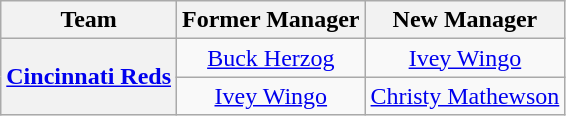<table class="wikitable plainrowheaders" style="text-align:center;">
<tr>
<th>Team</th>
<th>Former Manager</th>
<th>New Manager</th>
</tr>
<tr>
<th rowspan="2" scope="row" style="text-align:center;"><a href='#'>Cincinnati Reds</a></th>
<td><a href='#'>Buck Herzog</a></td>
<td><a href='#'>Ivey Wingo</a></td>
</tr>
<tr>
<td><a href='#'>Ivey Wingo</a></td>
<td><a href='#'>Christy Mathewson</a></td>
</tr>
</table>
